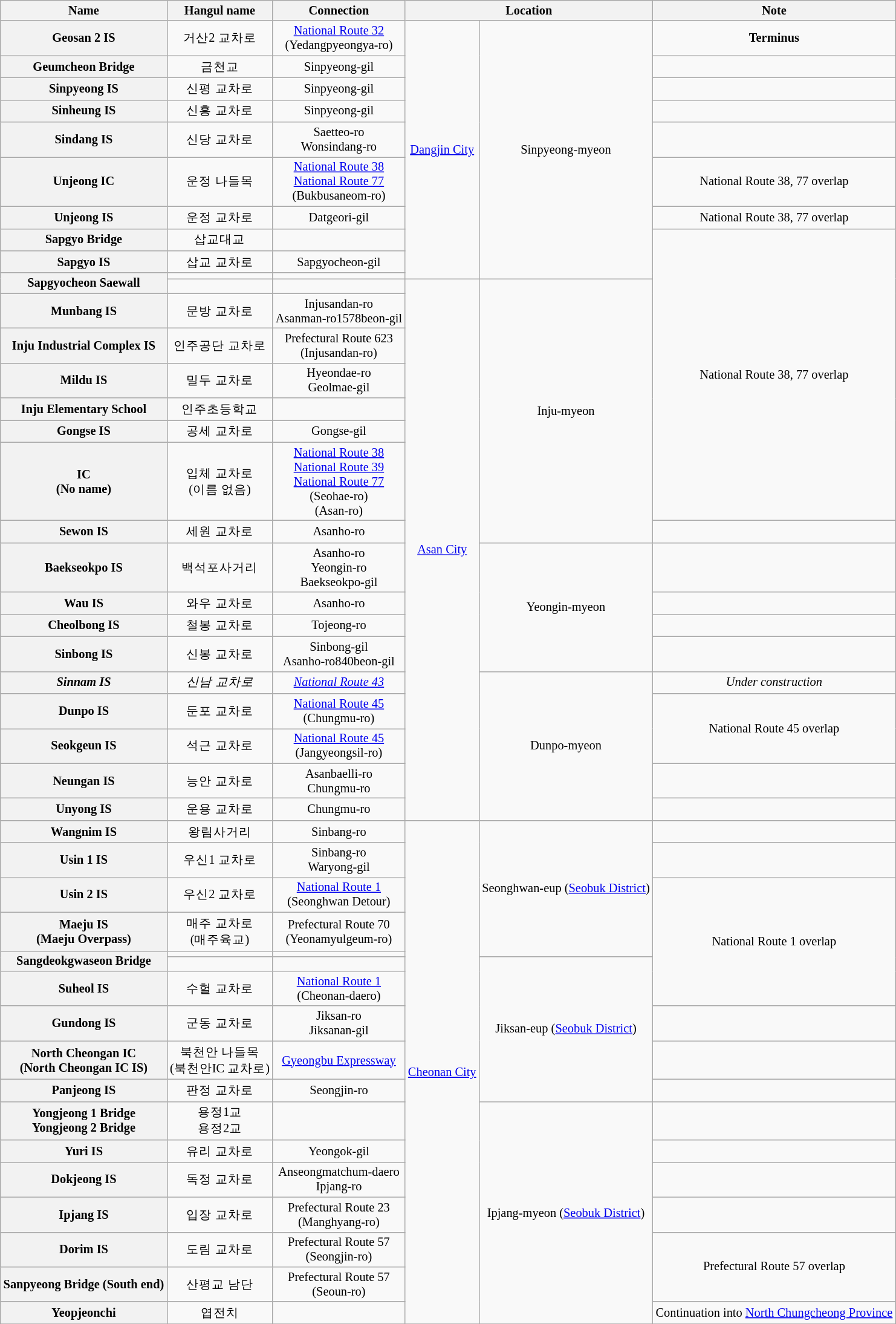<table class="wikitable" style="font-size: 85%; text-align: center;">
<tr>
<th>Name </th>
<th>Hangul name</th>
<th>Connection</th>
<th colspan="2">Location</th>
<th>Note</th>
</tr>
<tr>
<th>Geosan 2 IS</th>
<td>거산2 교차로</td>
<td><a href='#'>National Route 32</a><br>(Yedangpyeongya-ro)</td>
<td rowspan=10><a href='#'>Dangjin City</a></td>
<td rowspan=10>Sinpyeong-myeon</td>
<td><strong>Terminus</strong></td>
</tr>
<tr>
<th>Geumcheon Bridge</th>
<td>금천교</td>
<td>Sinpyeong-gil</td>
<td></td>
</tr>
<tr>
<th>Sinpyeong IS</th>
<td>신평 교차로</td>
<td>Sinpyeong-gil</td>
<td></td>
</tr>
<tr>
<th>Sinheung IS</th>
<td>신흥 교차로</td>
<td>Sinpyeong-gil</td>
<td></td>
</tr>
<tr>
<th>Sindang IS</th>
<td>신당 교차로</td>
<td>Saetteo-ro<br>Wonsindang-ro</td>
<td></td>
</tr>
<tr>
<th>Unjeong IC</th>
<td>운정 나들목</td>
<td><a href='#'>National Route 38</a><br><a href='#'>National Route 77</a><br>(Bukbusaneom-ro)</td>
<td>National Route 38, 77 overlap</td>
</tr>
<tr>
<th>Unjeong IS</th>
<td>운정 교차로</td>
<td>Datgeori-gil</td>
<td>National Route 38, 77 overlap</td>
</tr>
<tr>
<th>Sapgyo Bridge</th>
<td>삽교대교</td>
<td></td>
<td rowspan=10>National Route 38, 77 overlap</td>
</tr>
<tr>
<th>Sapgyo IS</th>
<td>삽교 교차로</td>
<td>Sapgyocheon-gil</td>
</tr>
<tr>
<th rowspan=2>Sapgyocheon Saewall</th>
<td></td>
</tr>
<tr>
<td></td>
<td></td>
<td rowspan=17><a href='#'>Asan City</a></td>
<td rowspan=8>Inju-myeon</td>
</tr>
<tr>
<th>Munbang IS</th>
<td>문방 교차로</td>
<td>Injusandan-ro<br>Asanman-ro1578beon-gil</td>
</tr>
<tr>
<th>Inju Industrial Complex IS</th>
<td>인주공단 교차로</td>
<td>Prefectural Route 623<br>(Injusandan-ro)</td>
</tr>
<tr>
<th>Mildu IS</th>
<td>밀두 교차로</td>
<td>Hyeondae-ro<br>Geolmae-gil</td>
</tr>
<tr>
<th>Inju Elementary School</th>
<td>인주초등학교</td>
<td></td>
</tr>
<tr>
<th>Gongse IS</th>
<td>공세 교차로</td>
<td>Gongse-gil</td>
</tr>
<tr>
<th>IC<br>(No name)</th>
<td>입체 교차로<br>(이름 없음)</td>
<td><a href='#'>National Route 38</a><br><a href='#'>National Route 39</a><br><a href='#'>National Route 77</a><br>(Seohae-ro)<br>(Asan-ro)</td>
</tr>
<tr>
<th>Sewon IS</th>
<td>세원 교차로</td>
<td>Asanho-ro</td>
<td></td>
</tr>
<tr>
<th>Baekseokpo IS</th>
<td>백석포사거리</td>
<td>Asanho-ro<br>Yeongin-ro<br>Baekseokpo-gil</td>
<td rowspan=4>Yeongin-myeon</td>
<td></td>
</tr>
<tr>
<th>Wau IS</th>
<td>와우 교차로</td>
<td>Asanho-ro</td>
<td></td>
</tr>
<tr>
<th>Cheolbong IS</th>
<td>철봉 교차로</td>
<td>Tojeong-ro</td>
<td></td>
</tr>
<tr>
<th>Sinbong IS</th>
<td>신봉 교차로</td>
<td>Sinbong-gil<br>Asanho-ro840beon-gil</td>
<td></td>
</tr>
<tr>
<th><em>Sinnam IS</em></th>
<td><em>신남 교차로</em></td>
<td><em><a href='#'>National Route 43</a></em></td>
<td rowspan=5>Dunpo-myeon</td>
<td><em>Under construction</em></td>
</tr>
<tr>
<th>Dunpo IS</th>
<td>둔포 교차로</td>
<td><a href='#'>National Route 45</a><br>(Chungmu-ro)</td>
<td rowspan=2>National Route 45 overlap</td>
</tr>
<tr>
<th>Seokgeun IS</th>
<td>석근 교차로</td>
<td><a href='#'>National Route 45</a><br>(Jangyeongsil-ro)</td>
</tr>
<tr>
<th>Neungan IS</th>
<td>능안 교차로</td>
<td>Asanbaelli-ro<br>Chungmu-ro</td>
<td></td>
</tr>
<tr>
<th>Unyong IS</th>
<td>운용 교차로</td>
<td>Chungmu-ro</td>
<td></td>
</tr>
<tr>
<th>Wangnim IS</th>
<td>왕림사거리</td>
<td>Sinbang-ro</td>
<td rowspan=17><a href='#'>Cheonan City</a></td>
<td rowspan=5>Seonghwan-eup (<a href='#'>Seobuk District</a>)</td>
<td></td>
</tr>
<tr>
<th>Usin 1 IS</th>
<td>우신1 교차로</td>
<td>Sinbang-ro<br>Waryong-gil</td>
<td></td>
</tr>
<tr>
<th>Usin 2 IS</th>
<td>우신2 교차로</td>
<td><a href='#'>National Route 1</a><br>(Seonghwan Detour)</td>
<td rowspan=5>National Route 1 overlap</td>
</tr>
<tr>
<th>Maeju IS<br>(Maeju Overpass)</th>
<td>매주 교차로<br>(매주육교)</td>
<td>Prefectural Route 70<br>(Yeonamyulgeum-ro)</td>
</tr>
<tr>
<th rowspan=2>Sangdeokgwaseon Bridge</th>
<td></td>
</tr>
<tr>
<td></td>
<td></td>
<td rowspan=5>Jiksan-eup (<a href='#'>Seobuk District</a>)</td>
</tr>
<tr>
<th>Suheol IS</th>
<td>수헐 교차로</td>
<td><a href='#'>National Route 1</a><br>(Cheonan-daero)</td>
</tr>
<tr>
<th>Gundong IS</th>
<td>군동 교차로</td>
<td>Jiksan-ro<br>Jiksanan-gil</td>
<td></td>
</tr>
<tr>
<th>North Cheongan IC<br>(North Cheongan IC IS)</th>
<td>북천안 나들목<br>(북천안IC 교차로)</td>
<td><a href='#'>Gyeongbu Expressway</a></td>
<td></td>
</tr>
<tr>
<th>Panjeong IS</th>
<td>판정 교차로</td>
<td>Seongjin-ro</td>
<td></td>
</tr>
<tr>
<th>Yongjeong 1 Bridge<br>Yongjeong 2 Bridge</th>
<td>용정1교<br>용정2교</td>
<td></td>
<td rowspan=7>Ipjang-myeon  (<a href='#'>Seobuk District</a>)</td>
<td></td>
</tr>
<tr>
<th>Yuri IS</th>
<td>유리 교차로</td>
<td>Yeongok-gil</td>
<td></td>
</tr>
<tr>
<th>Dokjeong IS</th>
<td>독정 교차로</td>
<td>Anseongmatchum-daero<br>Ipjang-ro</td>
<td></td>
</tr>
<tr>
<th>Ipjang IS</th>
<td>입장 교차로</td>
<td>Prefectural Route 23<br>(Manghyang-ro)</td>
<td></td>
</tr>
<tr>
<th>Dorim IS</th>
<td>도림 교차로</td>
<td>Prefectural Route 57<br>(Seongjin-ro)</td>
<td rowspan=2>Prefectural Route 57 overlap</td>
</tr>
<tr>
<th>Sanpyeong Bridge (South end)</th>
<td>산평교 남단</td>
<td>Prefectural Route 57<br>(Seoun-ro)</td>
</tr>
<tr>
<th>Yeopjeonchi</th>
<td>엽전치</td>
<td></td>
<td>Continuation into <a href='#'>North Chungcheong Province</a></td>
</tr>
<tr>
</tr>
</table>
